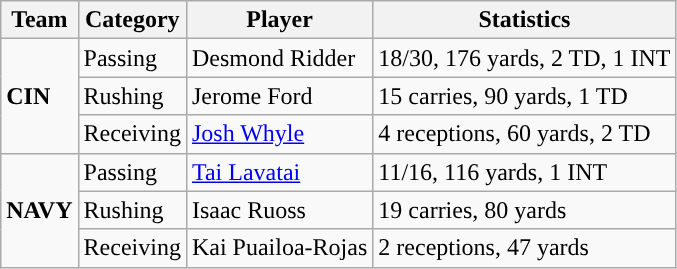<table class="wikitable" style="float: left;">
<tr>
<th>Team</th>
<th>Category</th>
<th>Player</th>
<th>Statistics</th>
</tr>
<tr>
<td rowspan=3><strong>CIN</strong></td>
<td>Passing</td>
<td>Desmond Ridder</td>
<td>18/30, 176 yards, 2 TD, 1 INT</td>
</tr>
<tr>
<td>Rushing</td>
<td>Jerome Ford</td>
<td>15 carries, 90 yards, 1 TD</td>
</tr>
<tr>
<td>Receiving</td>
<td><a href='#'>Josh Whyle</a></td>
<td>4 receptions, 60 yards, 2 TD</td>
</tr>
<tr>
<td rowspan=3><strong>NAVY</strong></td>
<td>Passing</td>
<td><a href='#'>Tai Lavatai</a></td>
<td>11/16, 116 yards, 1 INT</td>
</tr>
<tr>
<td>Rushing</td>
<td>Isaac Ruoss</td>
<td>19 carries, 80 yards</td>
</tr>
<tr>
<td>Receiving</td>
<td>Kai Puailoa-Rojas</td>
<td>2 receptions, 47 yards</td>
</tr>
</table>
